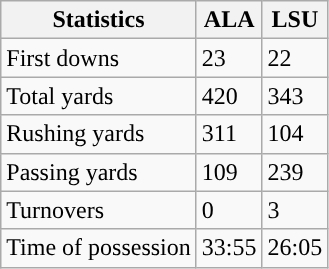<table class="wikitable" style="float: left;">
<tr>
<th>Statistics</th>
<th>ALA</th>
<th>LSU</th>
</tr>
<tr>
<td>First downs</td>
<td>23</td>
<td>22</td>
</tr>
<tr>
<td>Total yards</td>
<td>420</td>
<td>343</td>
</tr>
<tr>
<td>Rushing yards</td>
<td>311</td>
<td>104</td>
</tr>
<tr>
<td>Passing yards</td>
<td>109</td>
<td>239</td>
</tr>
<tr>
<td>Turnovers</td>
<td>0</td>
<td>3</td>
</tr>
<tr>
<td>Time of possession</td>
<td>33:55</td>
<td>26:05</td>
</tr>
</table>
